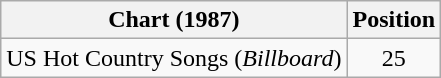<table class="wikitable">
<tr>
<th>Chart (1987)</th>
<th>Position</th>
</tr>
<tr>
<td>US Hot Country Songs (<em>Billboard</em>)</td>
<td align="center">25</td>
</tr>
</table>
